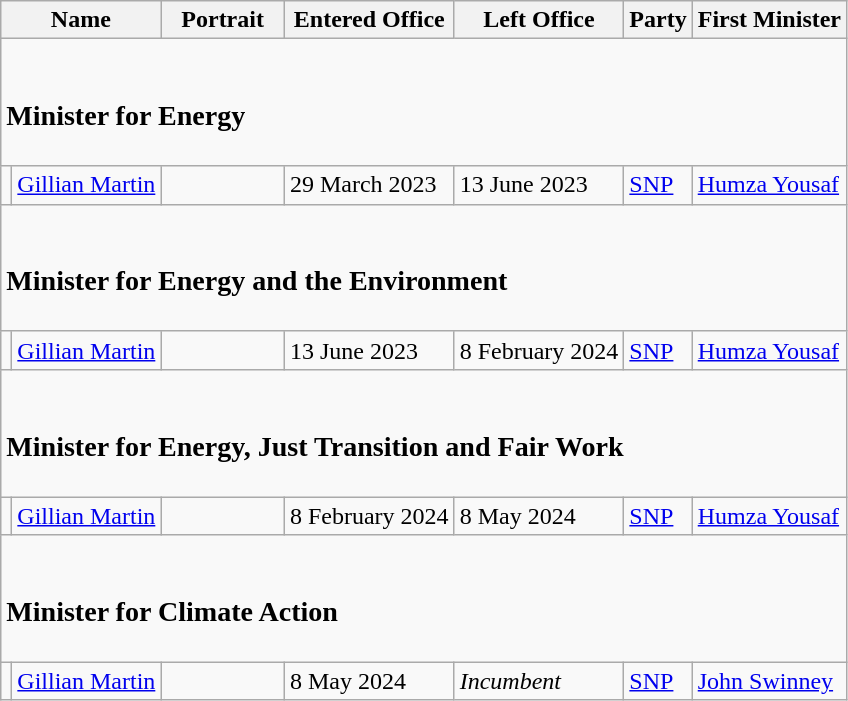<table class="wikitable" style="margin: 0 0 0 1em; background: #f9f9f9; border: 1px #aaaaaa solid; border-collapse: collapse; ">
<tr>
<th colspan="2">Name</th>
<th width=75>Portrait</th>
<th>Entered Office</th>
<th>Left Office</th>
<th>Party</th>
<th>First Minister</th>
</tr>
<tr>
<td colspan="7"><br><h3>Minister for Energy</h3></td>
</tr>
<tr>
<td></td>
<td><a href='#'>Gillian Martin</a></td>
<td></td>
<td>29 March 2023</td>
<td>13 June 2023</td>
<td><a href='#'>SNP</a></td>
<td><a href='#'>Humza Yousaf</a></td>
</tr>
<tr>
<td colspan="7"><br><h3>Minister for Energy and the Environment</h3></td>
</tr>
<tr>
<td></td>
<td><a href='#'>Gillian Martin</a></td>
<td></td>
<td>13 June 2023</td>
<td>8 February 2024</td>
<td><a href='#'>SNP</a></td>
<td><a href='#'>Humza Yousaf</a></td>
</tr>
<tr>
<td colspan="7"><br><h3>Minister for Energy, Just Transition and Fair Work</h3></td>
</tr>
<tr>
<td></td>
<td><a href='#'>Gillian Martin</a></td>
<td></td>
<td>8 February 2024</td>
<td>8 May 2024</td>
<td><a href='#'>SNP</a></td>
<td><a href='#'>Humza Yousaf</a></td>
</tr>
<tr>
<td colspan="7"><br><h3>Minister for Climate Action</h3></td>
</tr>
<tr>
<td></td>
<td><a href='#'>Gillian Martin</a></td>
<td></td>
<td>8 May 2024</td>
<td><em>Incumbent</em></td>
<td><a href='#'>SNP</a></td>
<td><a href='#'>John Swinney</a></td>
</tr>
</table>
